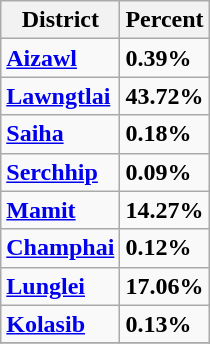<table class="wikitable sortable">
<tr>
<th><strong>District</strong></th>
<th><strong>Percent</strong></th>
</tr>
<tr>
<td><strong><a href='#'>Aizawl</a></strong></td>
<td><strong>0.39%</strong></td>
</tr>
<tr>
<td><strong><a href='#'>Lawngtlai</a></strong></td>
<td><strong>43.72%</strong></td>
</tr>
<tr>
<td><strong><a href='#'>Saiha</a></strong></td>
<td><strong>0.18%</strong></td>
</tr>
<tr>
<td><strong><a href='#'>Serchhip</a></strong></td>
<td><strong>0.09%</strong></td>
</tr>
<tr>
<td><strong><a href='#'>Mamit</a></strong></td>
<td><strong>14.27%</strong></td>
</tr>
<tr>
<td><strong><a href='#'>Champhai</a></strong></td>
<td><strong>0.12%</strong></td>
</tr>
<tr>
<td><strong><a href='#'>Lunglei</a></strong></td>
<td><strong>17.06%</strong></td>
</tr>
<tr>
<td><strong><a href='#'>Kolasib</a></strong></td>
<td><strong>0.13%</strong></td>
</tr>
<tr>
</tr>
</table>
